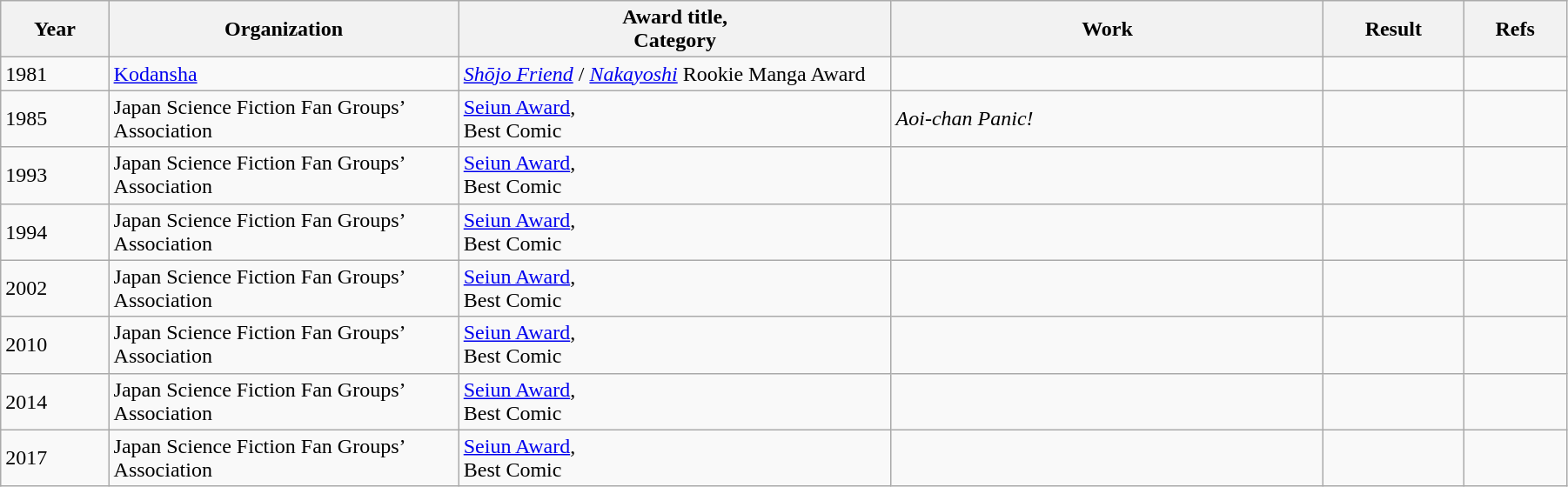<table class="wikitable" style="width:95%;" cellpadding="5">
<tr>
<th scope="col" style="width:30px;">Year</th>
<th scope="col" style="width:120px;">Organization</th>
<th scope="col" style="width:150px;">Award title,<br>Category</th>
<th scope="col" style="width:150px;">Work</th>
<th scope="col" style="width:10px;">Result</th>
<th scope="col" style="width:10px;">Refs<br></th>
</tr>
<tr>
<td>1981</td>
<td><a href='#'>Kodansha</a></td>
<td><em><a href='#'>Shōjo Friend</a></em> / <em><a href='#'>Nakayoshi</a></em> Rookie Manga Award</td>
<td></td>
<td></td>
<td></td>
</tr>
<tr>
<td>1985</td>
<td>Japan Science Fiction Fan Groups’ Association</td>
<td><a href='#'>Seiun Award</a>,<br>Best Comic</td>
<td><em>Aoi-chan Panic!</em></td>
<td></td>
<td></td>
</tr>
<tr>
<td>1993</td>
<td>Japan Science Fiction Fan Groups’ Association</td>
<td><a href='#'>Seiun Award</a>,<br>Best Comic</td>
<td></td>
<td></td>
<td></td>
</tr>
<tr>
<td>1994</td>
<td>Japan Science Fiction Fan Groups’ Association</td>
<td><a href='#'>Seiun Award</a>,<br>Best Comic</td>
<td></td>
<td></td>
<td></td>
</tr>
<tr>
<td>2002</td>
<td>Japan Science Fiction Fan Groups’ Association</td>
<td><a href='#'>Seiun Award</a>,<br>Best Comic</td>
<td></td>
<td></td>
<td></td>
</tr>
<tr>
<td>2010</td>
<td>Japan Science Fiction Fan Groups’ Association</td>
<td><a href='#'>Seiun Award</a>,<br>Best Comic</td>
<td></td>
<td></td>
<td></td>
</tr>
<tr>
<td>2014</td>
<td>Japan Science Fiction Fan Groups’ Association</td>
<td><a href='#'>Seiun Award</a>,<br>Best Comic</td>
<td></td>
<td></td>
<td></td>
</tr>
<tr>
<td>2017</td>
<td>Japan Science Fiction Fan Groups’ Association</td>
<td><a href='#'>Seiun Award</a>,<br>Best Comic</td>
<td></td>
<td></td>
<td></td>
</tr>
</table>
